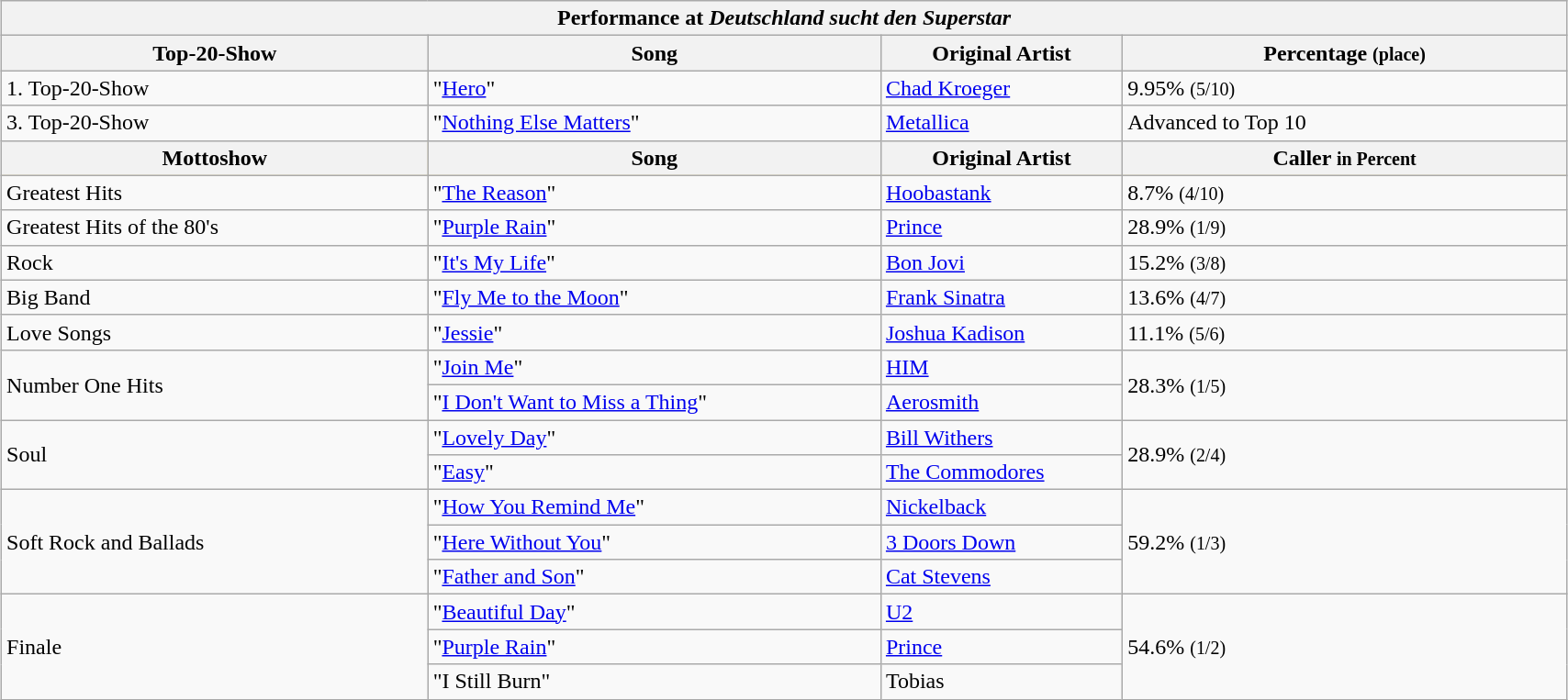<table class="wikitable collapsible autocollapse" style="width:90%; margin:1em auto 1em auto;">
<tr>
<th colspan="4" bgcolor="8b8589">Performance at <em>Deutschland sucht den Superstar</em></th>
</tr>
<tr>
<th width="235">Top-20-Show</th>
<th width="250">Song</th>
<th width="130">Original Artist</th>
<th width="245">Percentage <small> (place) </small></th>
</tr>
<tr>
<td>1. Top-20-Show</td>
<td>"<a href='#'>Hero</a>"</td>
<td><a href='#'>Chad Kroeger</a></td>
<td>9.95% <small> (5/10)</small></td>
</tr>
<tr>
<td>3. Top-20-Show</td>
<td>"<a href='#'>Nothing Else Matters</a>"</td>
<td><a href='#'>Metallica</a></td>
<td>Advanced to Top 10</td>
</tr>
<tr bgcolor="#FFEC8B">
<th width="235">Mottoshow</th>
<th width="250">Song</th>
<th width="130">Original Artist</th>
<th width="245">Caller <small>in Percent</small></th>
</tr>
<tr>
<td>Greatest Hits</td>
<td>"<a href='#'>The Reason</a>"</td>
<td><a href='#'>Hoobastank</a></td>
<td>8.7% <small>(4/10)</small></td>
</tr>
<tr>
<td>Greatest Hits of the 80's</td>
<td>"<a href='#'>Purple Rain</a>"</td>
<td><a href='#'>Prince</a></td>
<td>28.9% <small>(1/9)</small></td>
</tr>
<tr>
<td>Rock</td>
<td>"<a href='#'>It's My Life</a>"</td>
<td><a href='#'>Bon Jovi</a></td>
<td>15.2% <small>(3/8)</small></td>
</tr>
<tr>
<td>Big Band</td>
<td>"<a href='#'>Fly Me to the Moon</a>"</td>
<td><a href='#'>Frank Sinatra</a></td>
<td>13.6% <small>(4/7)</small></td>
</tr>
<tr>
<td>Love Songs</td>
<td>"<a href='#'>Jessie</a>"</td>
<td><a href='#'>Joshua Kadison</a></td>
<td>11.1% <small>(5/6)</small></td>
</tr>
<tr>
<td rowspan="2">Number One Hits</td>
<td>"<a href='#'>Join Me</a>"</td>
<td><a href='#'>HIM</a></td>
<td rowspan="2">28.3% <small>(1/5)</small></td>
</tr>
<tr>
<td>"<a href='#'>I Don't Want to Miss a Thing</a>"</td>
<td><a href='#'>Aerosmith</a></td>
</tr>
<tr>
<td rowspan="2">Soul</td>
<td>"<a href='#'>Lovely Day</a>"</td>
<td><a href='#'>Bill Withers</a></td>
<td rowspan="2">28.9% <small>(2/4)</small></td>
</tr>
<tr>
<td>"<a href='#'>Easy</a>"</td>
<td><a href='#'>The Commodores</a></td>
</tr>
<tr>
<td rowspan="3">Soft Rock and Ballads</td>
<td>"<a href='#'>How You Remind Me</a>"</td>
<td><a href='#'>Nickelback</a></td>
<td rowspan ="3">59.2% <small>(1/3)</small></td>
</tr>
<tr>
<td>"<a href='#'>Here Without You</a>"</td>
<td><a href='#'>3 Doors Down</a></td>
</tr>
<tr>
<td>"<a href='#'>Father and Son</a>"</td>
<td><a href='#'>Cat Stevens</a></td>
</tr>
<tr>
<td rowspan="3">Finale</td>
<td>"<a href='#'>Beautiful Day</a>"</td>
<td><a href='#'>U2</a></td>
<td rowspan="3">54.6% <small>(1/2)</small></td>
</tr>
<tr>
<td>"<a href='#'>Purple Rain</a>"</td>
<td><a href='#'>Prince</a></td>
</tr>
<tr>
<td>"I Still Burn"</td>
<td>Tobias</td>
</tr>
</table>
